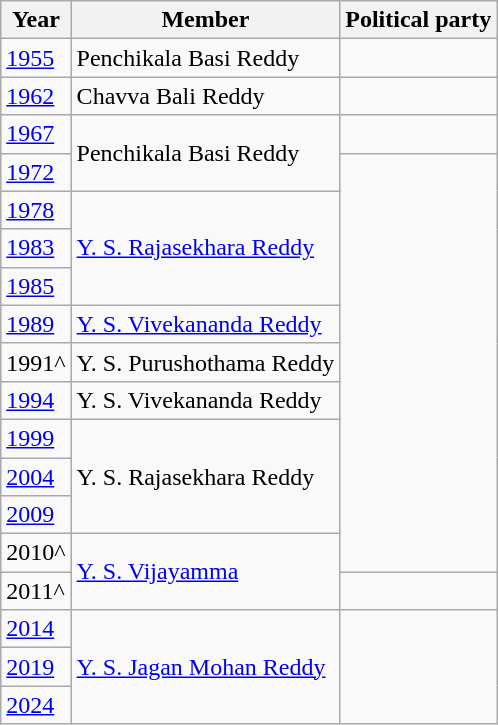<table class="wikitable sortable">
<tr>
<th>Year</th>
<th>Member</th>
<th colspan="2">Political party</th>
</tr>
<tr>
<td><a href='#'>1955</a></td>
<td>Penchikala Basi Reddy</td>
<td></td>
</tr>
<tr>
<td><a href='#'>1962</a></td>
<td>Chavva Bali Reddy</td>
<td></td>
</tr>
<tr>
<td><a href='#'>1967</a></td>
<td rowspan=2>Penchikala Basi Reddy</td>
<td></td>
</tr>
<tr>
<td><a href='#'>1972</a></td>
</tr>
<tr>
<td><a href='#'>1978</a></td>
<td rowspan=3><a href='#'>Y. S. Rajasekhara Reddy</a></td>
</tr>
<tr>
<td><a href='#'>1983</a></td>
</tr>
<tr>
<td><a href='#'>1985</a></td>
</tr>
<tr>
<td><a href='#'>1989</a></td>
<td><a href='#'>Y. S. Vivekananda Reddy</a></td>
</tr>
<tr>
<td>1991^</td>
<td>Y. S. Purushothama Reddy</td>
</tr>
<tr>
<td><a href='#'>1994</a></td>
<td>Y. S. Vivekananda Reddy</td>
</tr>
<tr>
<td><a href='#'>1999</a></td>
<td rowspan=3>Y. S. Rajasekhara Reddy</td>
</tr>
<tr>
<td><a href='#'>2004</a></td>
</tr>
<tr>
<td><a href='#'>2009</a></td>
</tr>
<tr>
<td>2010^</td>
<td rowspan=2><a href='#'>Y. S. Vijayamma</a></td>
</tr>
<tr>
<td>2011^</td>
<td></td>
</tr>
<tr>
<td><a href='#'>2014</a></td>
<td rowspan=3><a href='#'>Y. S. Jagan Mohan Reddy</a></td>
</tr>
<tr>
<td><a href='#'>2019</a></td>
</tr>
<tr>
<td><a href='#'>2024</a></td>
</tr>
</table>
